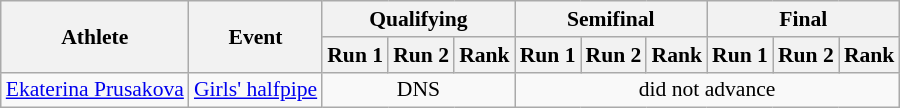<table class="wikitable" style="font-size:90%; text-align:center;">
<tr>
<th rowspan=2>Athlete</th>
<th rowspan=2>Event</th>
<th colspan=3>Qualifying</th>
<th colspan=3>Semifinal</th>
<th colspan=3>Final</th>
</tr>
<tr>
<th>Run 1</th>
<th>Run 2</th>
<th>Rank</th>
<th>Run 1</th>
<th>Run 2</th>
<th>Rank</th>
<th>Run 1</th>
<th>Run 2</th>
<th>Rank</th>
</tr>
<tr>
<td align=left><a href='#'>Ekaterina Prusakova</a></td>
<td align=left><a href='#'>Girls' halfpipe</a></td>
<td colspan=3>DNS</td>
<td colspan=6>did not advance</td>
</tr>
</table>
